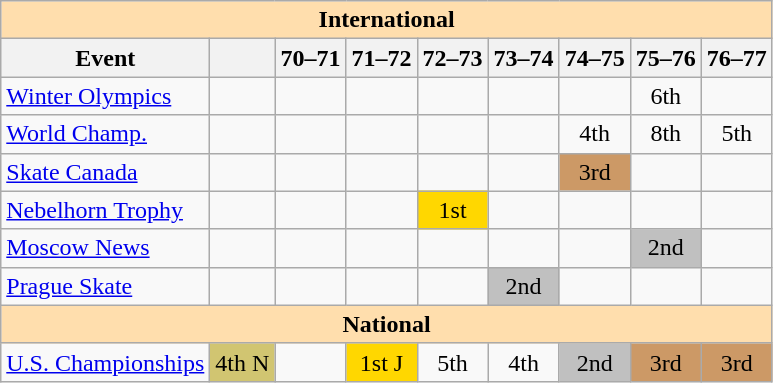<table class="wikitable" style="text-align:center">
<tr>
<th style="background-color: #ffdead; " colspan=9 align=center>International</th>
</tr>
<tr>
<th>Event</th>
<th></th>
<th>70–71</th>
<th>71–72</th>
<th>72–73</th>
<th>73–74</th>
<th>74–75</th>
<th>75–76</th>
<th>76–77</th>
</tr>
<tr>
<td align=left><a href='#'>Winter Olympics</a></td>
<td></td>
<td></td>
<td></td>
<td></td>
<td></td>
<td></td>
<td>6th</td>
<td></td>
</tr>
<tr>
<td align=left><a href='#'>World Champ.</a></td>
<td></td>
<td></td>
<td></td>
<td></td>
<td></td>
<td>4th</td>
<td>8th</td>
<td>5th</td>
</tr>
<tr>
<td align=left><a href='#'>Skate Canada</a></td>
<td></td>
<td></td>
<td></td>
<td></td>
<td></td>
<td bgcolor=cc9966>3rd</td>
<td></td>
<td></td>
</tr>
<tr>
<td align=left><a href='#'>Nebelhorn Trophy</a></td>
<td></td>
<td></td>
<td></td>
<td bgcolor=gold>1st</td>
<td></td>
<td></td>
<td></td>
<td></td>
</tr>
<tr>
<td align=left><a href='#'>Moscow News</a></td>
<td></td>
<td></td>
<td></td>
<td></td>
<td></td>
<td></td>
<td bgcolor=silver>2nd</td>
<td></td>
</tr>
<tr>
<td align=left><a href='#'>Prague Skate</a></td>
<td></td>
<td></td>
<td></td>
<td></td>
<td bgcolor=silver>2nd</td>
<td></td>
<td></td>
<td></td>
</tr>
<tr>
<th style="background-color: #ffdead; " colspan=9 align=center>National</th>
</tr>
<tr>
<td align=left><a href='#'>U.S. Championships</a></td>
<td bgcolor=d1c571>4th N</td>
<td></td>
<td bgcolor=gold>1st J</td>
<td>5th</td>
<td>4th</td>
<td bgcolor=silver>2nd</td>
<td bgcolor=cc9966>3rd</td>
<td bgcolor=cc9966>3rd</td>
</tr>
</table>
